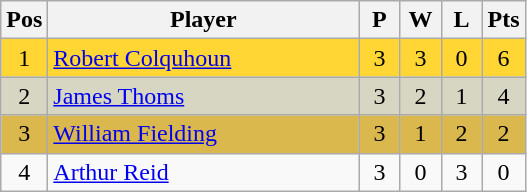<table class="wikitable" style="font-size: 100%">
<tr>
<th width=20>Pos</th>
<th width=200>Player</th>
<th width=20>P</th>
<th width=20>W</th>
<th width=20>L</th>
<th width=20>Pts</th>
</tr>
<tr align=center style="background: #FFD633;">
<td>1</td>
<td align="left"> <a href='#'>Robert Colquhoun</a></td>
<td>3</td>
<td>3</td>
<td>0</td>
<td>6</td>
</tr>
<tr align=center style="background: #D6D6C2;">
<td>2</td>
<td align="left"> <a href='#'>James Thoms</a></td>
<td>3</td>
<td>2</td>
<td>1</td>
<td>4</td>
</tr>
<tr align=center style="background: #DBB84D;">
<td>3</td>
<td align="left"> <a href='#'>William Fielding</a></td>
<td>3</td>
<td>1</td>
<td>2</td>
<td>2</td>
</tr>
<tr align=center>
<td>4</td>
<td align="left"> <a href='#'>Arthur Reid</a></td>
<td>3</td>
<td>0</td>
<td>3</td>
<td>0</td>
</tr>
</table>
